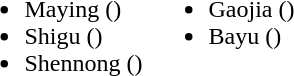<table>
<tr>
<td valign="top"><br><ul><li>Maying ()</li><li>Shigu ()</li><li>Shennong ()</li></ul></td>
<td valign="top"><br><ul><li>Gaojia ()</li><li>Bayu ()</li></ul></td>
</tr>
</table>
